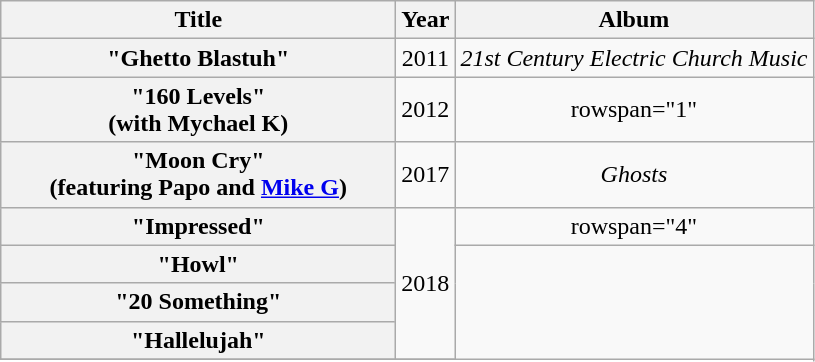<table class="wikitable plainrowheaders" style="text-align:center;">
<tr>
<th scope="col" style="width:16em;">Title</th>
<th scope="col">Year</th>
<th scope="col">Album</th>
</tr>
<tr>
<th scope="row">"Ghetto Blastuh"</th>
<td rowspan="1">2011</td>
<td><em>21st Century Electric Church Music</em></td>
</tr>
<tr>
<th scope="row">"160 Levels"<br><span>(with Mychael K)</span></th>
<td rowspan="1">2012</td>
<td>rowspan="1" </td>
</tr>
<tr>
<th scope="row">"Moon Cry"<br><span>(featuring Papo and <a href='#'>Mike G</a>)</span></th>
<td rowspan="1">2017</td>
<td><em>Ghosts</em></td>
</tr>
<tr>
<th scope="row">"Impressed"</th>
<td rowspan="4">2018</td>
<td>rowspan="4" </td>
</tr>
<tr>
<th scope="row">"Howl"</th>
</tr>
<tr>
<th scope="row">"20 Something"</th>
</tr>
<tr>
<th scope="row">"Hallelujah"</th>
</tr>
<tr>
</tr>
</table>
